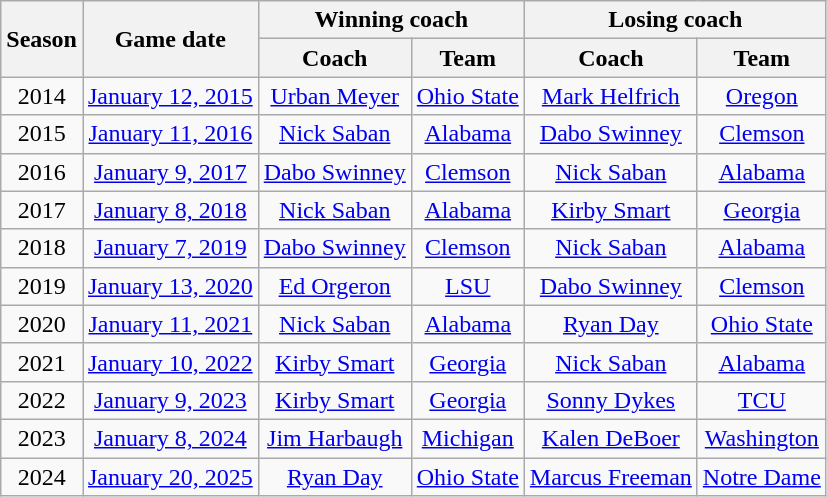<table class="wikitable" style="text-align:center">
<tr>
<th rowspan="2">Season</th>
<th rowspan="2">Game date</th>
<th colspan="2">Winning coach</th>
<th colspan="2">Losing coach</th>
</tr>
<tr>
<th>Coach</th>
<th>Team</th>
<th>Coach</th>
<th>Team</th>
</tr>
<tr>
<td>2014</td>
<td><a href='#'>January 12, 2015</a></td>
<td><a href='#'>Urban Meyer</a></td>
<td><a href='#'>Ohio State</a></td>
<td><a href='#'>Mark Helfrich</a></td>
<td><a href='#'>Oregon</a></td>
</tr>
<tr>
<td>2015</td>
<td><a href='#'>January 11, 2016</a></td>
<td><a href='#'>Nick Saban</a></td>
<td><a href='#'>Alabama</a></td>
<td><a href='#'>Dabo Swinney</a></td>
<td><a href='#'>Clemson</a></td>
</tr>
<tr>
<td>2016</td>
<td><a href='#'>January 9, 2017</a></td>
<td><a href='#'>Dabo Swinney</a></td>
<td><a href='#'>Clemson</a></td>
<td><a href='#'>Nick Saban</a></td>
<td><a href='#'>Alabama</a></td>
</tr>
<tr>
<td>2017</td>
<td><a href='#'>January 8, 2018</a></td>
<td><a href='#'>Nick Saban</a></td>
<td><a href='#'>Alabama</a></td>
<td><a href='#'>Kirby Smart</a></td>
<td><a href='#'>Georgia</a></td>
</tr>
<tr>
<td>2018</td>
<td><a href='#'>January 7, 2019</a></td>
<td><a href='#'>Dabo Swinney</a></td>
<td><a href='#'>Clemson</a></td>
<td><a href='#'>Nick Saban</a></td>
<td><a href='#'>Alabama</a></td>
</tr>
<tr>
<td>2019</td>
<td><a href='#'>January 13, 2020</a></td>
<td><a href='#'>Ed Orgeron</a></td>
<td><a href='#'>LSU</a></td>
<td><a href='#'>Dabo Swinney</a></td>
<td><a href='#'>Clemson</a></td>
</tr>
<tr>
<td>2020</td>
<td><a href='#'>January 11, 2021</a></td>
<td><a href='#'>Nick Saban</a></td>
<td><a href='#'>Alabama</a></td>
<td><a href='#'>Ryan Day</a></td>
<td><a href='#'>Ohio State</a></td>
</tr>
<tr>
<td>2021</td>
<td><a href='#'>January 10, 2022</a></td>
<td><a href='#'>Kirby Smart</a></td>
<td><a href='#'>Georgia</a></td>
<td><a href='#'>Nick Saban</a></td>
<td><a href='#'>Alabama</a></td>
</tr>
<tr>
<td>2022</td>
<td><a href='#'>January 9, 2023</a></td>
<td><a href='#'>Kirby Smart</a></td>
<td><a href='#'>Georgia</a></td>
<td><a href='#'>Sonny Dykes</a></td>
<td><a href='#'>TCU</a></td>
</tr>
<tr>
<td>2023</td>
<td><a href='#'>January 8, 2024</a></td>
<td><a href='#'>Jim Harbaugh</a></td>
<td><a href='#'>Michigan</a></td>
<td><a href='#'>Kalen DeBoer</a></td>
<td><a href='#'>Washington</a></td>
</tr>
<tr>
<td>2024</td>
<td><a href='#'>January 20, 2025</a></td>
<td><a href='#'>Ryan Day</a></td>
<td><a href='#'>Ohio State</a></td>
<td><a href='#'>Marcus Freeman</a></td>
<td><a href='#'>Notre Dame</a></td>
</tr>
</table>
